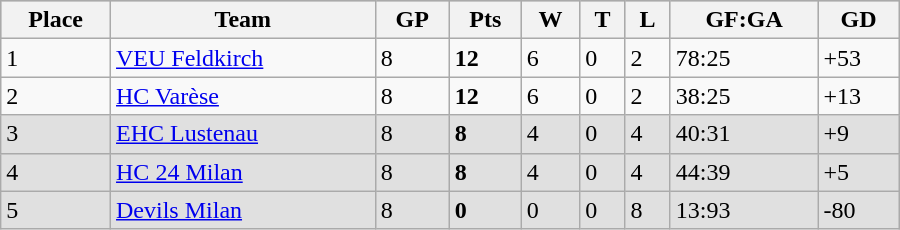<table class="wikitable" width="600px">
<tr style="background-color:#c0c0c0;">
<th>Place</th>
<th>Team</th>
<th>GP</th>
<th>Pts</th>
<th>W</th>
<th>T</th>
<th>L</th>
<th>GF:GA</th>
<th>GD</th>
</tr>
<tr>
<td>1</td>
<td> <a href='#'>VEU Feldkirch</a></td>
<td>8</td>
<td><strong>12</strong></td>
<td>6</td>
<td>0</td>
<td>2</td>
<td>78:25</td>
<td>+53</td>
</tr>
<tr>
<td>2</td>
<td> <a href='#'>HC Varèse</a></td>
<td>8</td>
<td><strong>12</strong></td>
<td>6</td>
<td>0</td>
<td>2</td>
<td>38:25</td>
<td>+13</td>
</tr>
<tr bgcolor="#e0e0e0">
<td>3</td>
<td> <a href='#'>EHC Lustenau</a></td>
<td>8</td>
<td><strong>8</strong></td>
<td>4</td>
<td>0</td>
<td>4</td>
<td>40:31</td>
<td>+9</td>
</tr>
<tr bgcolor="#e0e0e0">
<td>4</td>
<td> <a href='#'>HC 24 Milan</a></td>
<td>8</td>
<td><strong>8</strong></td>
<td>4</td>
<td>0</td>
<td>4</td>
<td>44:39</td>
<td>+5</td>
</tr>
<tr bgcolor="#e0e0e0">
<td>5</td>
<td> <a href='#'>Devils Milan</a></td>
<td>8</td>
<td><strong>0</strong></td>
<td>0</td>
<td>0</td>
<td>8</td>
<td>13:93</td>
<td>-80</td>
</tr>
</table>
